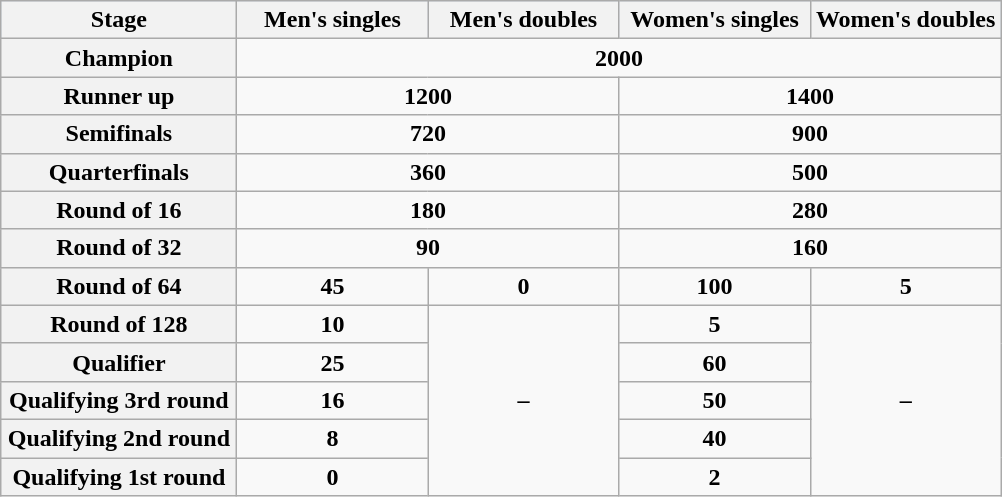<table class="wikitable" style="margin:1em auto;">
<tr style="background:#d1e4fd;">
<th style="width:150px;">Stage</th>
<th style="width:120px;">Men's singles</th>
<th style="width:120px;">Men's doubles</th>
<th style="width:120px;">Women's singles</th>
<th style="width:120px;">Women's doubles</th>
</tr>
<tr style="text-align:center;">
<th>Champion</th>
<td colspan=4><strong>2000</strong></td>
</tr>
<tr style="text-align:center;">
<th>Runner up</th>
<td colspan=2><strong>1200</strong></td>
<td colspan=2><strong>1400</strong></td>
</tr>
<tr style="text-align:center;">
<th>Semifinals</th>
<td colspan=2><strong>720</strong></td>
<td colspan=2><strong>900</strong></td>
</tr>
<tr style="text-align:center;">
<th>Quarterfinals</th>
<td colspan=2><strong>360</strong></td>
<td colspan=2><strong>500</strong></td>
</tr>
<tr style="text-align:center;">
<th>Round of 16</th>
<td colspan=2><strong>180</strong></td>
<td colspan=2><strong>280</strong></td>
</tr>
<tr style="text-align:center;">
<th>Round of 32</th>
<td colspan=2><strong>90</strong></td>
<td colspan=2><strong>160</strong></td>
</tr>
<tr style="text-align:center;">
<th>Round of 64</th>
<td><strong>45</strong></td>
<td><strong>0</strong></td>
<td><strong>100</strong></td>
<td><strong>5</strong></td>
</tr>
<tr style="text-align:center;">
<th>Round of 128</th>
<td><strong>10</strong></td>
<td rowspan=5><strong>–</strong></td>
<td><strong>5</strong></td>
<td rowspan=5><strong>–</strong></td>
</tr>
<tr style="text-align:center;">
<th>Qualifier</th>
<td><strong>25</strong></td>
<td><strong>60</strong></td>
</tr>
<tr style="text-align:center;">
<th>Qualifying 3rd round</th>
<td><strong>16</strong></td>
<td><strong>50 </strong></td>
</tr>
<tr style="text-align:center;">
<th>Qualifying 2nd round</th>
<td><strong>8</strong></td>
<td><strong>40</strong></td>
</tr>
<tr style="text-align:center;">
<th>Qualifying 1st round</th>
<td><strong>0</strong></td>
<td><strong>2</strong></td>
</tr>
</table>
